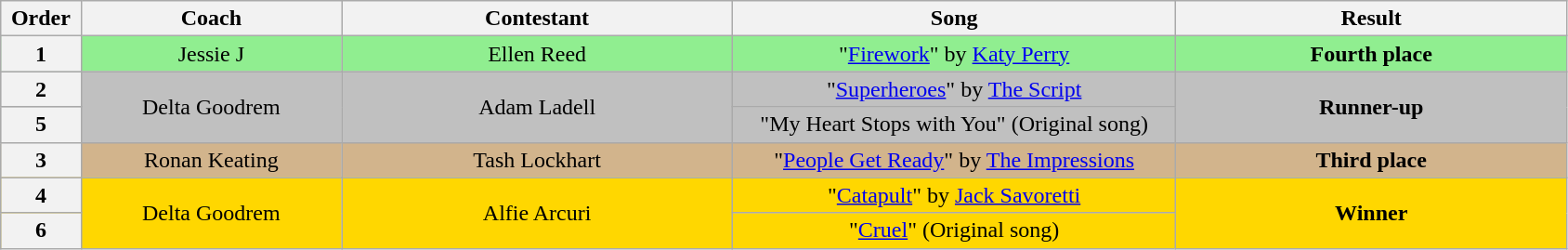<table class="wikitable" style="text-align:center; width:89%;">
<tr>
<th width="1%">Order</th>
<th width="10%">Coach</th>
<th width="15%">Contestant</th>
<th width="17%">Song</th>
<th width="15%">Result</th>
</tr>
<tr bgcolor="lightgreen">
<th scope="row">1</th>
<td>Jessie J</td>
<td>Ellen Reed</td>
<td>"<a href='#'>Firework</a>" by <a href='#'>Katy Perry</a></td>
<td><strong>Fourth place</strong></td>
</tr>
<tr bgcolor="silver">
<th scope="row">2</th>
<td rowspan="2">Delta Goodrem</td>
<td rowspan="2">Adam Ladell</td>
<td>"<a href='#'>Superheroes</a>" by <a href='#'>The Script</a></td>
<td rowspan="2"><strong>Runner-up</strong></td>
</tr>
<tr bgcolor="silver">
<th scope="row">5</th>
<td>"My Heart Stops with You" (Original song)</td>
</tr>
<tr bgcolor="tan">
<th scope="row">3</th>
<td>Ronan Keating</td>
<td>Tash Lockhart</td>
<td>"<a href='#'>People Get Ready</a>" by <a href='#'>The Impressions</a></td>
<td><strong>Third place</strong></td>
</tr>
<tr bgcolor="gold">
<th scope="row">4</th>
<td rowspan="2">Delta Goodrem</td>
<td rowspan="2">Alfie Arcuri</td>
<td>"<a href='#'>Catapult</a>" by <a href='#'>Jack Savoretti</a></td>
<td rowspan="2"><strong>Winner</strong></td>
</tr>
<tr bgcolor="gold">
<th scope="row">6</th>
<td>"<a href='#'>Cruel</a>"  (Original song)</td>
</tr>
</table>
